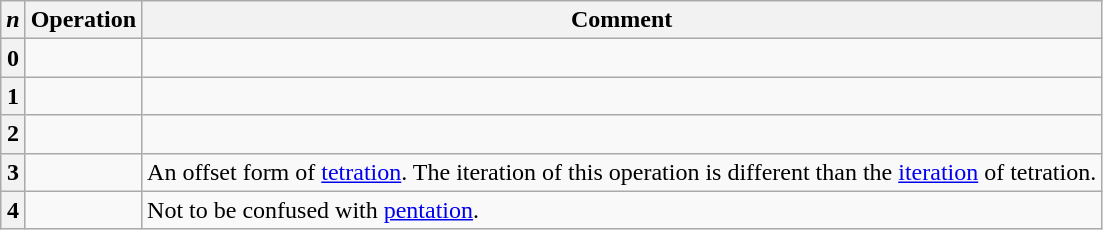<table class="wikitable">
<tr>
<th><em>n</em></th>
<th>Operation</th>
<th>Comment</th>
</tr>
<tr>
<th>0</th>
<td></td>
<td></td>
</tr>
<tr>
<th>1</th>
<td></td>
<td></td>
</tr>
<tr>
<th>2</th>
<td></td>
<td></td>
</tr>
<tr>
<th>3</th>
<td></td>
<td>An offset form of <a href='#'>tetration</a>. The iteration of this operation is different than the <a href='#'>iteration</a> of tetration.</td>
</tr>
<tr>
<th>4</th>
<td></td>
<td>Not to be confused with <a href='#'>pentation</a>.</td>
</tr>
</table>
